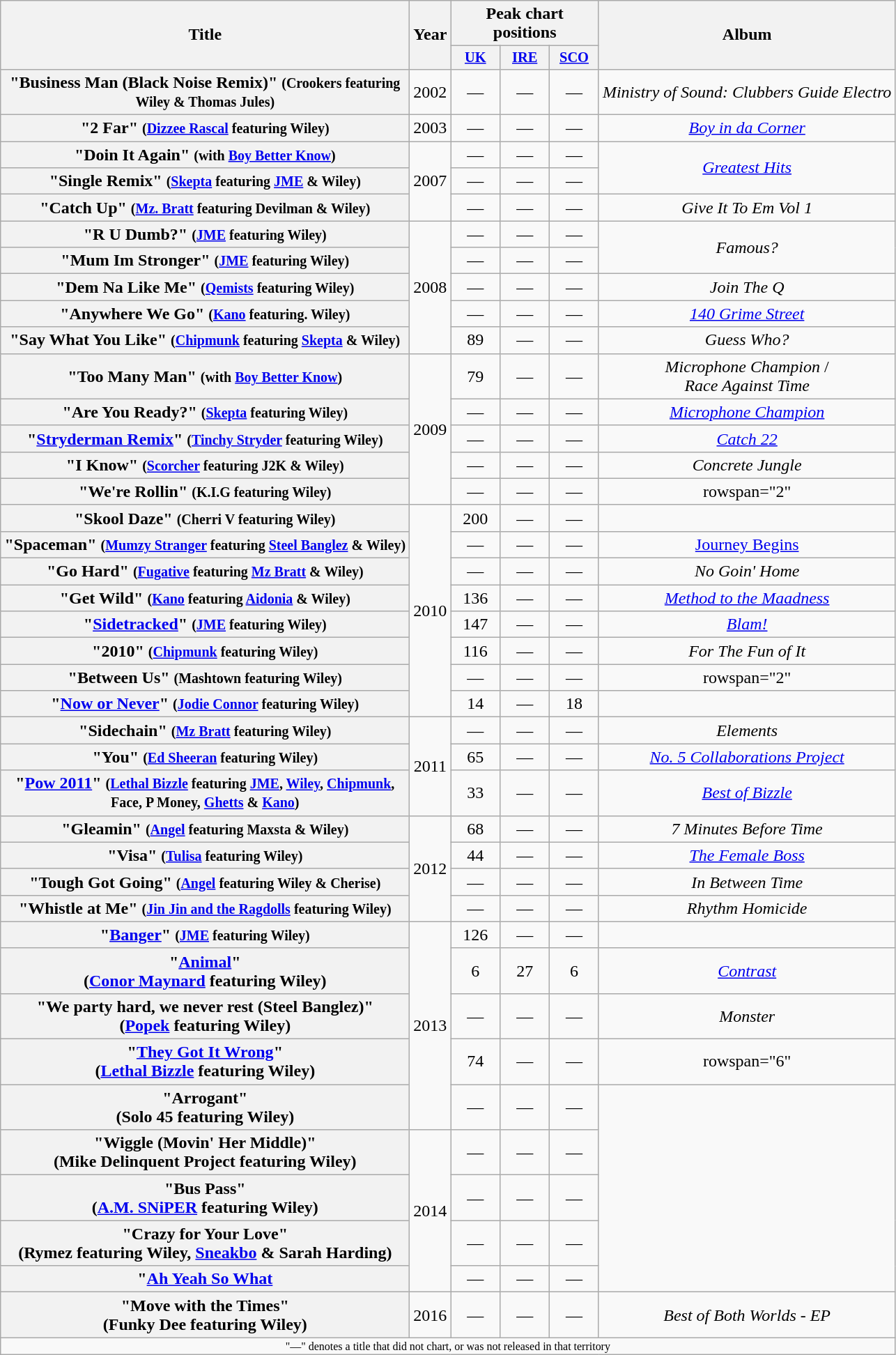<table class="wikitable plainrowheaders" style="text-align:center;">
<tr>
<th scope="col" rowspan="2" style="width:24em;">Title</th>
<th scope="col" rowspan="2">Year</th>
<th scope="col" colspan="3">Peak chart positions</th>
<th scope="col" rowspan="2">Album</th>
</tr>
<tr>
<th scope="col" style="width:3em;font-size:85%;"><a href='#'>UK</a><br></th>
<th scope="col" style="width:3em;font-size:85%;"><a href='#'>IRE</a><br></th>
<th scope="col" style="width:3em;font-size:85%;"><a href='#'>SCO</a><br></th>
</tr>
<tr>
<th scope="row">"Business Man (Black Noise Remix)" <small>(Crookers featuring Wiley & Thomas Jules)</small></th>
<td>2002</td>
<td>—</td>
<td>—</td>
<td>—</td>
<td><em>Ministry of Sound: Clubbers Guide Electro</em></td>
</tr>
<tr>
<th scope="row">"2 Far" <small>(<a href='#'>Dizzee Rascal</a> featuring Wiley)</small><br></th>
<td>2003</td>
<td>—</td>
<td>—</td>
<td>—</td>
<td><em><a href='#'>Boy in da Corner</a></em></td>
</tr>
<tr>
<th scope="row">"Doin It Again" <small>(with <a href='#'>Boy Better Know</a>)</small><br></th>
<td rowspan="3">2007</td>
<td>—</td>
<td>—</td>
<td>—</td>
<td rowspan="2"><em><a href='#'>Greatest Hits</a></em></td>
</tr>
<tr>
<th scope="row">"Single Remix" <small>(<a href='#'>Skepta</a> featuring <a href='#'>JME</a> & Wiley)</small><br></th>
<td>—</td>
<td>—</td>
<td>—</td>
</tr>
<tr>
<th scope="row">"Catch Up" <small>(<a href='#'>Mz. Bratt</a> featuring Devilman & Wiley)</small><br></th>
<td>—</td>
<td>—</td>
<td>—</td>
<td><em>Give It To Em Vol 1</em></td>
</tr>
<tr>
<th scope="row">"R U Dumb?" <small>(<a href='#'>JME</a> featuring Wiley)</small><br></th>
<td rowspan="5">2008</td>
<td>—</td>
<td>—</td>
<td>—</td>
<td rowspan="2"><em>Famous?</em></td>
</tr>
<tr>
<th scope="row">"Mum Im Stronger" <small>(<a href='#'>JME</a> featuring Wiley)</small><br></th>
<td>—</td>
<td>—</td>
<td>—</td>
</tr>
<tr>
<th scope="row">"Dem Na Like Me" <small>(<a href='#'>Qemists</a> featuring Wiley)</small></th>
<td>—</td>
<td>—</td>
<td>—</td>
<td><em>Join The Q</em></td>
</tr>
<tr>
<th scope="row">"Anywhere We Go" <small>(<a href='#'>Kano</a> featuring. Wiley)</small><br></th>
<td>—</td>
<td>—</td>
<td>—</td>
<td><em><a href='#'>140 Grime Street</a></em></td>
</tr>
<tr>
<th scope="row">"Say What You Like" <small>(<a href='#'>Chipmunk</a> featuring <a href='#'>Skepta</a> & Wiley)</small><br></th>
<td>89</td>
<td>—</td>
<td>—</td>
<td><em>Guess Who?</em></td>
</tr>
<tr>
<th scope="row">"Too Many Man" <small>(with <a href='#'>Boy Better Know</a>)</small></th>
<td rowspan="5">2009</td>
<td>79</td>
<td>—</td>
<td>—</td>
<td><em>Microphone Champion</em> / <br><em>Race Against Time</em></td>
</tr>
<tr>
<th scope="row">"Are You Ready?" <small>(<a href='#'>Skepta</a> featuring Wiley)</small><br></th>
<td>—</td>
<td>—</td>
<td>—</td>
<td><em><a href='#'>Microphone Champion</a></em></td>
</tr>
<tr>
<th scope="row">"<a href='#'>Stryderman Remix</a>" <small>(<a href='#'>Tinchy Stryder</a> featuring Wiley)</small><br></th>
<td>—</td>
<td>—</td>
<td>—</td>
<td><em><a href='#'>Catch 22</a></em></td>
</tr>
<tr>
<th scope="row">"I Know" <small>(<a href='#'>Scorcher</a> featuring J2K & Wiley)</small><br></th>
<td>—</td>
<td>—</td>
<td>—</td>
<td><em>Concrete Jungle</em></td>
</tr>
<tr>
<th scope="row">"We're Rollin" <small>(K.I.G featuring Wiley)</small><br></th>
<td>—</td>
<td>—</td>
<td>—</td>
<td>rowspan="2" </td>
</tr>
<tr>
<th scope="row">"Skool Daze" <small>(Cherri V featuring Wiley)</small><br></th>
<td rowspan="8">2010</td>
<td>200</td>
<td>—</td>
<td>—</td>
</tr>
<tr>
<th scope="row">"Spaceman" <small>(<a href='#'>Mumzy Stranger</a> featuring <a href='#'>Steel Banglez</a> & Wiley)</small><br></th>
<td>—</td>
<td>—</td>
<td>—</td>
<td><a href='#'>Journey Begins</a></td>
</tr>
<tr>
<th scope="row">"Go Hard" <small>(<a href='#'>Fugative</a> featuring <a href='#'>Mz Bratt</a> & Wiley)</small><br></th>
<td>—</td>
<td>—</td>
<td>—</td>
<td><em>No Goin' Home</em></td>
</tr>
<tr>
<th scope="row">"Get Wild" <small>(<a href='#'>Kano</a> featuring <a href='#'>Aidonia</a> & Wiley)</small><br></th>
<td>136</td>
<td>—</td>
<td>—</td>
<td><em><a href='#'>Method to the Maadness</a></em></td>
</tr>
<tr>
<th scope="row">"<a href='#'>Sidetracked</a>" <small>(<a href='#'>JME</a> featuring Wiley)</small><br></th>
<td>147</td>
<td>—</td>
<td>—</td>
<td><em><a href='#'>Blam!</a></em></td>
</tr>
<tr>
<th scope="row">"2010" <small>(<a href='#'>Chipmunk</a> featuring Wiley)</small><br></th>
<td>116</td>
<td>—</td>
<td>—</td>
<td><em>For The Fun of It</em></td>
</tr>
<tr>
<th scope="row">"Between Us" <small>(Mashtown featuring Wiley)</small><br></th>
<td>—</td>
<td>—</td>
<td>—</td>
<td>rowspan="2" </td>
</tr>
<tr>
<th scope="row">"<a href='#'>Now or Never</a>" <small>(<a href='#'>Jodie Connor</a> featuring Wiley)</small></th>
<td>14</td>
<td>—</td>
<td>18</td>
</tr>
<tr>
<th scope="row">"Sidechain" <small>(<a href='#'>Mz Bratt</a> featuring Wiley)</small></th>
<td rowspan="3">2011</td>
<td>—</td>
<td>—</td>
<td>—</td>
<td><em>Elements</em></td>
</tr>
<tr>
<th scope="row">"You" <small>(<a href='#'>Ed Sheeran</a> featuring Wiley)</small></th>
<td>65</td>
<td>—</td>
<td>—</td>
<td><em><a href='#'>No. 5 Collaborations Project</a></em></td>
</tr>
<tr>
<th scope="row">"<a href='#'>Pow 2011</a>" <small>(<a href='#'>Lethal Bizzle</a> featuring <a href='#'>JME</a>, <a href='#'>Wiley</a>, <a href='#'>Chipmunk</a>, Face, P Money, <a href='#'>Ghetts</a> & <a href='#'>Kano</a>)</small></th>
<td>33</td>
<td>—</td>
<td>—</td>
<td><em><a href='#'>Best of Bizzle</a></em></td>
</tr>
<tr>
<th scope="row">"Gleamin" <small>(<a href='#'>Angel</a> featuring Maxsta & Wiley)</small></th>
<td rowspan="4">2012</td>
<td>68</td>
<td>—</td>
<td>—</td>
<td><em>7 Minutes Before Time</em></td>
</tr>
<tr>
<th scope="row">"Visa" <small>(<a href='#'>Tulisa</a> featuring Wiley)</small></th>
<td>44</td>
<td>—</td>
<td>—</td>
<td><em><a href='#'>The Female Boss</a></em></td>
</tr>
<tr>
<th scope="row">"Tough Got Going" <small>(<a href='#'>Angel</a> featuring Wiley & Cherise)</small></th>
<td>—</td>
<td>—</td>
<td>—</td>
<td><em>In Between Time</em></td>
</tr>
<tr>
<th scope="row">"Whistle at Me" <small>(<a href='#'>Jin Jin and the Ragdolls</a> featuring Wiley)</small></th>
<td>—</td>
<td>—</td>
<td>—</td>
<td><em>Rhythm Homicide</em></td>
</tr>
<tr>
<th scope="row">"<a href='#'>Banger</a>" <small>(<a href='#'>JME</a> featuring Wiley)</small></th>
<td rowspan="5">2013</td>
<td>126</td>
<td>—</td>
<td>—</td>
<td></td>
</tr>
<tr>
<th scope="row">"<a href='#'>Animal</a>"<br><span>(<a href='#'>Conor Maynard</a> featuring Wiley)</span></th>
<td>6</td>
<td>27</td>
<td>6</td>
<td><em><a href='#'>Contrast</a></em></td>
</tr>
<tr>
<th scope="row">"We party hard, we never rest (Steel Banglez)"<br><span>(<a href='#'>Popek</a> featuring Wiley)</span></th>
<td>—</td>
<td>—</td>
<td>—</td>
<td><em>Monster</em></td>
</tr>
<tr>
<th scope="row">"<a href='#'>They Got It Wrong</a>"<br><span>(<a href='#'>Lethal Bizzle</a> featuring Wiley)</span></th>
<td>74</td>
<td>—</td>
<td>—</td>
<td>rowspan="6" </td>
</tr>
<tr>
<th scope="row">"Arrogant"<br><span>(Solo 45 featuring Wiley)</span></th>
<td>—</td>
<td>—</td>
<td>—</td>
</tr>
<tr>
<th scope="row">"Wiggle (Movin' Her Middle)"<br><span>(Mike Delinquent Project featuring Wiley)</span></th>
<td rowspan="4">2014</td>
<td>—</td>
<td>—</td>
<td>—</td>
</tr>
<tr>
<th scope="row">"Bus Pass"<br><span>(<a href='#'>A.M. SNiPER</a> featuring Wiley)</span></th>
<td>—</td>
<td>—</td>
<td>—</td>
</tr>
<tr>
<th scope="row">"Crazy for Your Love"<br><span>(Rymez featuring Wiley, <a href='#'>Sneakbo</a> & Sarah Harding)</span></th>
<td>—</td>
<td>—</td>
<td>—</td>
</tr>
<tr>
<th scope="row">"<a href='#'>Ah Yeah So What</a></th>
<td>—</td>
<td>—</td>
<td>—</td>
</tr>
<tr>
<th scope="row">"Move with the Times"<br><span>(Funky Dee featuring Wiley)</span></th>
<td rowspan="1">2016</td>
<td>—</td>
<td>—</td>
<td>—</td>
<td><em>Best of Both Worlds - EP</em></td>
</tr>
<tr>
<td colspan="10" style="font-size:8pt">"—" denotes a title that did not chart, or was not released in that territory</td>
</tr>
</table>
